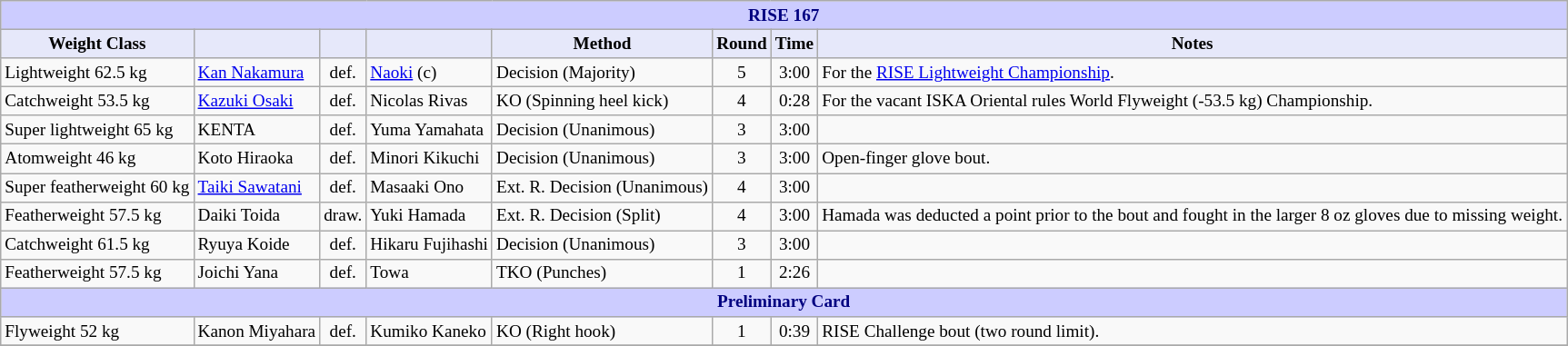<table class="wikitable" style="font-size: 80%;">
<tr>
<th colspan="8" style="background-color: #ccf; color: #000080; text-align: center;"><strong>RISE 167</strong></th>
</tr>
<tr>
<th colspan="1" style="background-color: #E6E8FA; color: #000000; text-align: center;">Weight Class</th>
<th colspan="1" style="background-color: #E6E8FA; color: #000000; text-align: center;"></th>
<th colspan="1" style="background-color: #E6E8FA; color: #000000; text-align: center;"></th>
<th colspan="1" style="background-color: #E6E8FA; color: #000000; text-align: center;"></th>
<th colspan="1" style="background-color: #E6E8FA; color: #000000; text-align: center;">Method</th>
<th colspan="1" style="background-color: #E6E8FA; color: #000000; text-align: center;">Round</th>
<th colspan="1" style="background-color: #E6E8FA; color: #000000; text-align: center;">Time</th>
<th colspan="1" style="background-color: #E6E8FA; color: #000000; text-align: center;">Notes</th>
</tr>
<tr>
<td>Lightweight 62.5 kg</td>
<td> <a href='#'>Kan Nakamura</a></td>
<td align="center">def.</td>
<td> <a href='#'>Naoki</a> (c)</td>
<td>Decision (Majority)</td>
<td align="center">5</td>
<td align="center">3:00</td>
<td>For the <a href='#'>RISE Lightweight Championship</a>.</td>
</tr>
<tr>
<td>Catchweight 53.5 kg</td>
<td> <a href='#'>Kazuki Osaki</a></td>
<td align="center">def.</td>
<td> Nicolas Rivas</td>
<td>KO (Spinning heel kick)</td>
<td align="center">4</td>
<td align="center">0:28</td>
<td>For the vacant ISKA Oriental rules World Flyweight (-53.5 kg) Championship.</td>
</tr>
<tr>
<td>Super lightweight 65 kg</td>
<td> KENTA</td>
<td align="center">def.</td>
<td> Yuma Yamahata</td>
<td>Decision (Unanimous)</td>
<td align="center">3</td>
<td align="center">3:00</td>
<td></td>
</tr>
<tr>
<td>Atomweight 46 kg</td>
<td> Koto Hiraoka</td>
<td align="center">def.</td>
<td> Minori Kikuchi</td>
<td>Decision (Unanimous)</td>
<td align="center">3</td>
<td align="center">3:00</td>
<td>Open-finger glove bout.</td>
</tr>
<tr>
<td>Super featherweight 60 kg</td>
<td> <a href='#'>Taiki Sawatani</a></td>
<td align="center">def.</td>
<td> Masaaki Ono</td>
<td>Ext. R. Decision (Unanimous)</td>
<td align="center">4</td>
<td align="center">3:00</td>
<td></td>
</tr>
<tr>
<td>Featherweight 57.5 kg</td>
<td> Daiki Toida</td>
<td align="center">draw.</td>
<td> Yuki Hamada</td>
<td>Ext. R. Decision (Split)</td>
<td align="center">4</td>
<td align="center">3:00</td>
<td>Hamada was deducted a point prior to the bout and fought in the larger 8 oz gloves due to missing weight.</td>
</tr>
<tr>
<td>Catchweight 61.5 kg</td>
<td> Ryuya Koide</td>
<td align="center">def.</td>
<td> Hikaru Fujihashi</td>
<td>Decision (Unanimous)</td>
<td align="center">3</td>
<td align="center">3:00</td>
<td></td>
</tr>
<tr>
<td>Featherweight 57.5 kg</td>
<td> Joichi Yana</td>
<td align="center">def.</td>
<td> Towa</td>
<td>TKO (Punches)</td>
<td align="center">1</td>
<td align="center">2:26</td>
<td></td>
</tr>
<tr>
<th colspan="8" style="background-color: #ccf; color: #000080; text-align: center;"><strong>Preliminary Card</strong></th>
</tr>
<tr>
<td>Flyweight 52 kg</td>
<td> Kanon Miyahara</td>
<td align="center">def.</td>
<td> Kumiko Kaneko</td>
<td>KO (Right hook)</td>
<td align="center">1</td>
<td align="center">0:39</td>
<td>RISE Challenge bout (two round limit).</td>
</tr>
<tr>
</tr>
</table>
